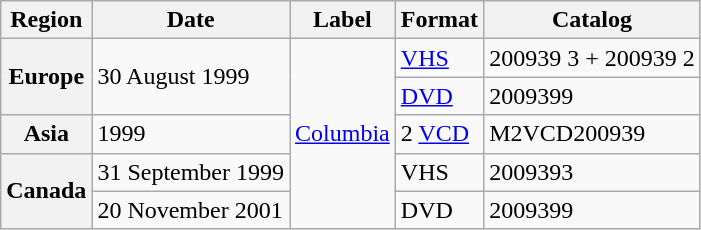<table class="wikitable plainrowheaders">
<tr>
<th>Region</th>
<th>Date</th>
<th>Label</th>
<th>Format</th>
<th>Catalog</th>
</tr>
<tr>
<th scope="row" rowspan="2">Europe</th>
<td rowspan="2">30 August 1999</td>
<td rowspan="5"><a href='#'>Columbia</a></td>
<td><a href='#'>VHS</a></td>
<td>200939 3 + 200939 2</td>
</tr>
<tr>
<td><a href='#'>DVD</a></td>
<td>2009399</td>
</tr>
<tr>
<th scope="row">Asia</th>
<td>1999</td>
<td>2 <a href='#'>VCD</a></td>
<td>M2VCD200939</td>
</tr>
<tr>
<th scope="row" rowspan="2">Canada</th>
<td>31 September 1999</td>
<td>VHS</td>
<td>2009393</td>
</tr>
<tr>
<td>20 November 2001</td>
<td>DVD</td>
<td>2009399</td>
</tr>
</table>
